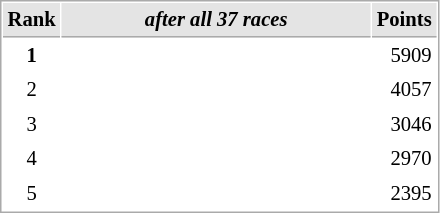<table cellspacing="1" cellpadding="3" style="border:1px solid #AAAAAA;font-size:86%">
<tr bgcolor="#E4E4E4">
<th style="border-bottom:1px solid #AAAAAA" width=10>Rank</th>
<th style="border-bottom:1px solid #AAAAAA" width=200><strong><em>after all 37 races</em></strong></th>
<th style="border-bottom:1px solid #AAAAAA" width=20>Points</th>
</tr>
<tr>
<td align="center"><strong>1</strong></td>
<td><strong></strong></td>
<td align="right">5909</td>
</tr>
<tr>
<td align="center">2</td>
<td></td>
<td align="right">4057</td>
</tr>
<tr>
<td align="center">3</td>
<td></td>
<td align="right">3046</td>
</tr>
<tr>
<td align="center">4</td>
<td></td>
<td align="right">2970</td>
</tr>
<tr>
<td align="center">5</td>
<td></td>
<td align="right">2395</td>
</tr>
</table>
